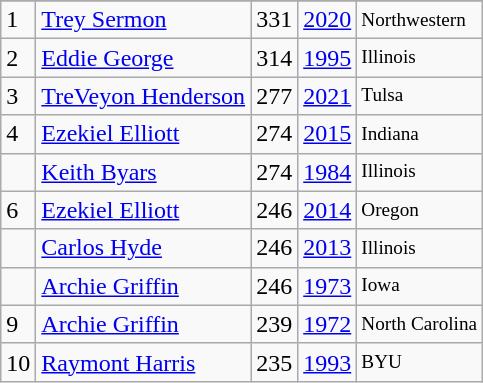<table class="wikitable">
<tr>
</tr>
<tr>
<td>1</td>
<td><a href='#'>Trey Sermon</a></td>
<td>331</td>
<td><a href='#'>2020</a></td>
<td style="font-size:80%;">Northwestern</td>
</tr>
<tr>
<td>2</td>
<td><a href='#'>Eddie George</a></td>
<td>314</td>
<td><a href='#'>1995</a></td>
<td style="font-size:80%;">Illinois</td>
</tr>
<tr>
<td>3</td>
<td><a href='#'>TreVeyon Henderson</a></td>
<td>277</td>
<td><a href='#'>2021</a></td>
<td style="font-size:80%;">Tulsa</td>
</tr>
<tr>
<td>4</td>
<td><a href='#'>Ezekiel Elliott</a></td>
<td>274</td>
<td><a href='#'>2015</a></td>
<td style="font-size:80%;">Indiana</td>
</tr>
<tr>
<td></td>
<td><a href='#'>Keith Byars</a></td>
<td>274</td>
<td><a href='#'>1984</a></td>
<td style="font-size:80%;">Illinois</td>
</tr>
<tr>
<td>6</td>
<td><a href='#'>Ezekiel Elliott</a></td>
<td>246</td>
<td><a href='#'>2014</a></td>
<td style="font-size:80%;">Oregon</td>
</tr>
<tr>
<td></td>
<td><a href='#'>Carlos Hyde</a></td>
<td>246</td>
<td><a href='#'>2013</a></td>
<td style="font-size:80%;">Illinois</td>
</tr>
<tr>
<td></td>
<td><a href='#'>Archie Griffin</a></td>
<td>246</td>
<td><a href='#'>1973</a></td>
<td style="font-size:80%;">Iowa</td>
</tr>
<tr>
<td>9</td>
<td><a href='#'>Archie Griffin</a></td>
<td>239</td>
<td><a href='#'>1972</a></td>
<td style="font-size:80%;">North Carolina</td>
</tr>
<tr>
<td>10</td>
<td><a href='#'>Raymont Harris</a></td>
<td>235</td>
<td><a href='#'>1993</a></td>
<td style="font-size:80%;">BYU</td>
</tr>
</table>
